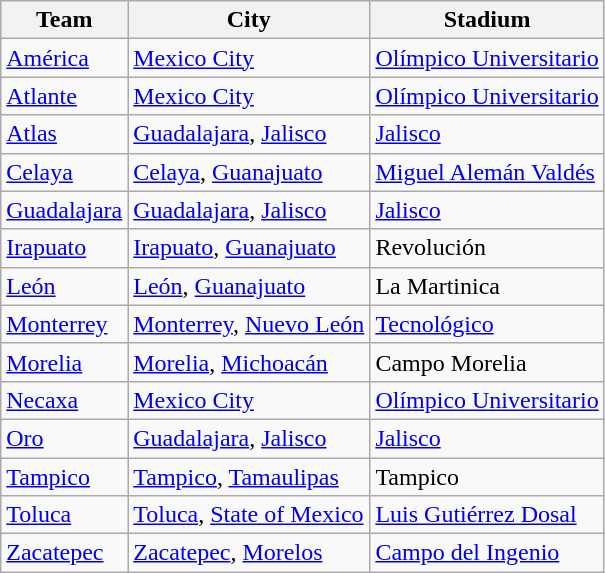<table class="wikitable" class="toccolours sortable">
<tr>
<th>Team</th>
<th>City</th>
<th>Stadium</th>
</tr>
<tr>
<td><a href='#'>América</a></td>
<td><a href='#'>Mexico City</a></td>
<td><a href='#'>Olímpico Universitario</a></td>
</tr>
<tr>
<td><a href='#'>Atlante</a></td>
<td><a href='#'>Mexico City</a></td>
<td><a href='#'>Olímpico Universitario</a></td>
</tr>
<tr>
<td><a href='#'>Atlas</a></td>
<td><a href='#'>Guadalajara</a>, <a href='#'>Jalisco</a></td>
<td><a href='#'>Jalisco</a></td>
</tr>
<tr>
<td><a href='#'>Celaya</a></td>
<td><a href='#'>Celaya</a>, <a href='#'>Guanajuato</a></td>
<td><a href='#'>Miguel Alemán Valdés</a></td>
</tr>
<tr>
<td><a href='#'>Guadalajara</a></td>
<td><a href='#'>Guadalajara</a>, <a href='#'>Jalisco</a></td>
<td><a href='#'>Jalisco</a></td>
</tr>
<tr>
<td><a href='#'>Irapuato</a></td>
<td><a href='#'>Irapuato</a>, <a href='#'>Guanajuato</a></td>
<td>Revolución</td>
</tr>
<tr>
<td><a href='#'>León</a></td>
<td><a href='#'>León</a>, <a href='#'>Guanajuato</a></td>
<td>La Martinica</td>
</tr>
<tr>
<td><a href='#'>Monterrey</a></td>
<td><a href='#'>Monterrey</a>, <a href='#'>Nuevo León</a></td>
<td><a href='#'>Tecnológico</a></td>
</tr>
<tr>
<td><a href='#'>Morelia</a></td>
<td><a href='#'>Morelia</a>, <a href='#'>Michoacán</a></td>
<td>Campo Morelia</td>
</tr>
<tr>
<td><a href='#'>Necaxa</a></td>
<td><a href='#'>Mexico City</a></td>
<td><a href='#'>Olímpico Universitario</a></td>
</tr>
<tr>
<td><a href='#'>Oro</a></td>
<td><a href='#'>Guadalajara</a>, <a href='#'>Jalisco</a></td>
<td><a href='#'>Jalisco</a></td>
</tr>
<tr>
<td><a href='#'>Tampico</a></td>
<td><a href='#'>Tampico</a>, <a href='#'>Tamaulipas</a></td>
<td>Tampico</td>
</tr>
<tr>
<td><a href='#'>Toluca</a></td>
<td><a href='#'>Toluca</a>, <a href='#'>State of Mexico</a></td>
<td><a href='#'>Luis Gutiérrez Dosal</a></td>
</tr>
<tr>
<td><a href='#'>Zacatepec</a></td>
<td><a href='#'>Zacatepec</a>, <a href='#'>Morelos</a></td>
<td><a href='#'>Campo del Ingenio</a></td>
</tr>
</table>
